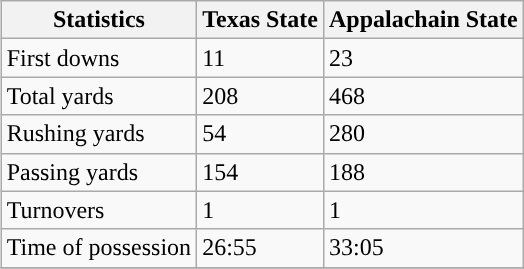<table class="wikitable" style="float: right;">
<tr>
<th>Statistics</th>
<th>Texas State</th>
<th>Appalachain State</th>
</tr>
<tr>
<td>First downs</td>
<td>11</td>
<td>23</td>
</tr>
<tr>
<td>Total yards</td>
<td>208</td>
<td>468</td>
</tr>
<tr>
<td>Rushing yards</td>
<td>54</td>
<td>280</td>
</tr>
<tr>
<td>Passing yards</td>
<td>154</td>
<td>188</td>
</tr>
<tr>
<td>Turnovers</td>
<td>1</td>
<td>1</td>
</tr>
<tr>
<td>Time of possession</td>
<td>26:55</td>
<td>33:05</td>
</tr>
<tr>
</tr>
</table>
